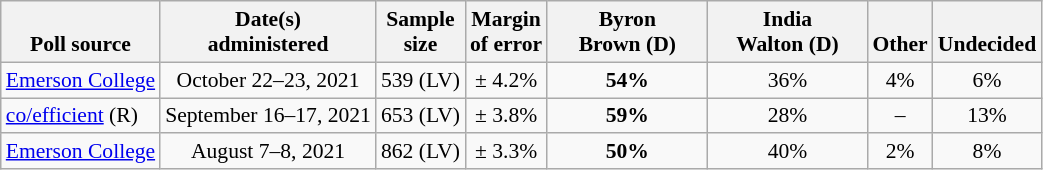<table class="wikitable" style="font-size:90%;text-align:center;">
<tr valign=bottom>
<th>Poll source</th>
<th>Date(s)<br>administered</th>
<th>Sample<br>size</th>
<th>Margin<br>of error</th>
<th style="width:100px;">Byron<br>Brown (D)</th>
<th style="width:100px;">India<br>Walton (D)</th>
<th>Other</th>
<th>Undecided</th>
</tr>
<tr>
<td style="text-align:left;"><a href='#'>Emerson College</a></td>
<td>October 22–23, 2021</td>
<td>539 (LV)</td>
<td>± 4.2%</td>
<td><strong>54%</strong></td>
<td>36%</td>
<td>4%</td>
<td>6%</td>
</tr>
<tr>
<td style="text-align:left;"><a href='#'>co/efficient</a> (R)</td>
<td>September 16–17, 2021</td>
<td>653 (LV)</td>
<td>± 3.8%</td>
<td><strong>59%</strong></td>
<td>28%</td>
<td>–</td>
<td>13%</td>
</tr>
<tr>
<td style="text-align:left;"><a href='#'>Emerson College</a></td>
<td>August 7–8, 2021</td>
<td>862 (LV)</td>
<td>± 3.3%</td>
<td><strong>50%</strong></td>
<td>40%</td>
<td>2%</td>
<td>8%</td>
</tr>
</table>
